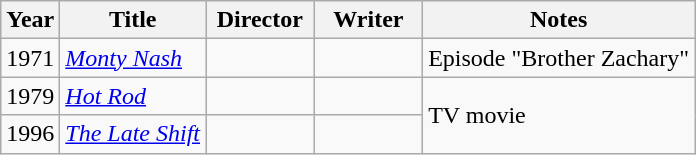<table class="wikitable">
<tr>
<th>Year</th>
<th>Title</th>
<th width=65>Director</th>
<th width=65>Writer</th>
<th>Notes</th>
</tr>
<tr>
<td>1971</td>
<td><em><a href='#'>Monty Nash</a></em></td>
<td></td>
<td></td>
<td>Episode "Brother Zachary"</td>
</tr>
<tr>
<td>1979</td>
<td><em><a href='#'>Hot Rod</a></em></td>
<td></td>
<td></td>
<td rowspan=2>TV movie</td>
</tr>
<tr>
<td>1996</td>
<td><em><a href='#'>The Late Shift</a></em></td>
<td></td>
<td></td>
</tr>
</table>
